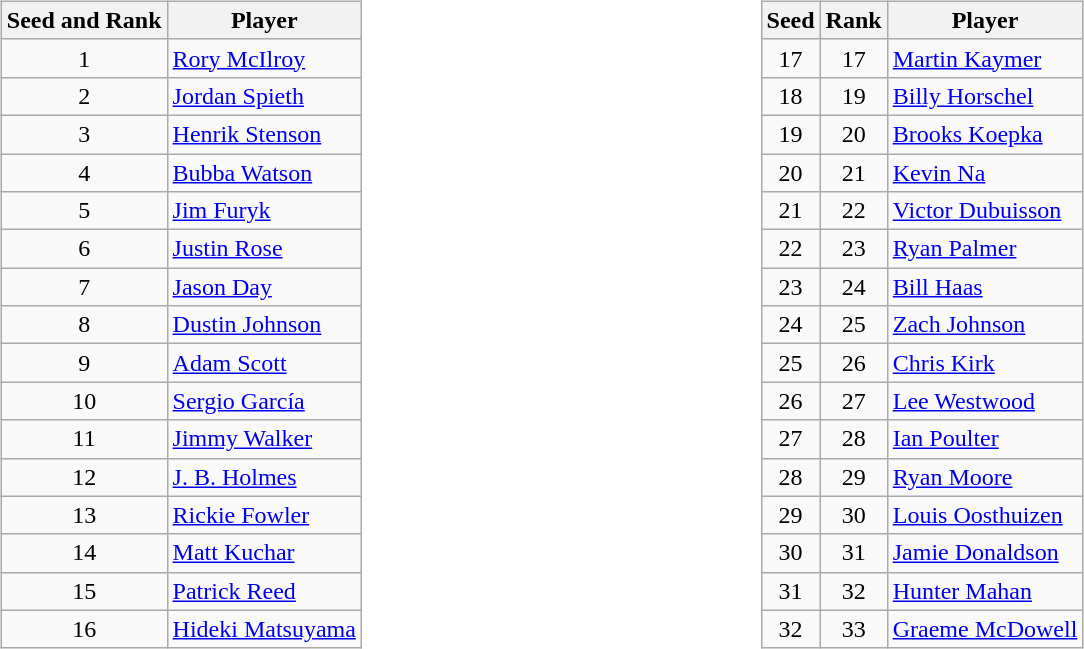<table style="width: 60em">
<tr>
<td><br><table class="wikitable">
<tr>
<th>Seed and Rank</th>
<th>Player</th>
</tr>
<tr>
<td align=center>1</td>
<td> <a href='#'>Rory McIlroy</a></td>
</tr>
<tr>
<td align=center>2</td>
<td> <a href='#'>Jordan Spieth</a></td>
</tr>
<tr>
<td align=center>3</td>
<td> <a href='#'>Henrik Stenson</a></td>
</tr>
<tr>
<td align=center>4</td>
<td> <a href='#'>Bubba Watson</a></td>
</tr>
<tr>
<td align=center>5</td>
<td> <a href='#'>Jim Furyk</a></td>
</tr>
<tr>
<td align=center>6</td>
<td> <a href='#'>Justin Rose</a></td>
</tr>
<tr>
<td align=center>7</td>
<td> <a href='#'>Jason Day</a></td>
</tr>
<tr>
<td align=center>8</td>
<td> <a href='#'>Dustin Johnson</a></td>
</tr>
<tr>
<td align=center>9</td>
<td> <a href='#'>Adam Scott</a></td>
</tr>
<tr>
<td align=center>10</td>
<td> <a href='#'>Sergio García</a></td>
</tr>
<tr>
<td align=center>11</td>
<td> <a href='#'>Jimmy Walker</a></td>
</tr>
<tr>
<td align=center>12</td>
<td> <a href='#'>J. B. Holmes</a></td>
</tr>
<tr>
<td align=center>13</td>
<td> <a href='#'>Rickie Fowler</a></td>
</tr>
<tr>
<td align=center>14</td>
<td> <a href='#'>Matt Kuchar</a></td>
</tr>
<tr>
<td align=center>15</td>
<td> <a href='#'>Patrick Reed</a></td>
</tr>
<tr>
<td align=center>16</td>
<td> <a href='#'>Hideki Matsuyama</a></td>
</tr>
</table>
</td>
<td></td>
<td><br><table class="wikitable">
<tr>
<th>Seed</th>
<th>Rank</th>
<th>Player</th>
</tr>
<tr>
<td align=center>17</td>
<td align=center>17</td>
<td> <a href='#'>Martin Kaymer</a></td>
</tr>
<tr>
<td align=center>18</td>
<td align=center>19</td>
<td> <a href='#'>Billy Horschel</a></td>
</tr>
<tr>
<td align=center>19</td>
<td align=center>20</td>
<td> <a href='#'>Brooks Koepka</a></td>
</tr>
<tr>
<td align=center>20</td>
<td align=center>21</td>
<td> <a href='#'>Kevin Na</a></td>
</tr>
<tr>
<td align=center>21</td>
<td align=center>22</td>
<td> <a href='#'>Victor Dubuisson</a></td>
</tr>
<tr>
<td align=center>22</td>
<td align=center>23</td>
<td> <a href='#'>Ryan Palmer</a></td>
</tr>
<tr>
<td align=center>23</td>
<td align=center>24</td>
<td> <a href='#'>Bill Haas</a></td>
</tr>
<tr>
<td align=center>24</td>
<td align=center>25</td>
<td> <a href='#'>Zach Johnson</a></td>
</tr>
<tr>
<td align=center>25</td>
<td align=center>26</td>
<td> <a href='#'>Chris Kirk</a></td>
</tr>
<tr>
<td align=center>26</td>
<td align=center>27</td>
<td> <a href='#'>Lee Westwood</a></td>
</tr>
<tr>
<td align=center>27</td>
<td align=center>28</td>
<td> <a href='#'>Ian Poulter</a></td>
</tr>
<tr>
<td align=center>28</td>
<td align=center>29</td>
<td> <a href='#'>Ryan Moore</a></td>
</tr>
<tr>
<td align=center>29</td>
<td align=center>30</td>
<td> <a href='#'>Louis Oosthuizen</a></td>
</tr>
<tr>
<td align=center>30</td>
<td align=center>31</td>
<td> <a href='#'>Jamie Donaldson</a></td>
</tr>
<tr>
<td align=center>31</td>
<td align=center>32</td>
<td> <a href='#'>Hunter Mahan</a></td>
</tr>
<tr>
<td align=center>32</td>
<td align=center>33</td>
<td> <a href='#'>Graeme McDowell</a></td>
</tr>
</table>
</td>
</tr>
</table>
